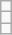<table class="wikitable" align=right>
<tr>
<td></td>
</tr>
<tr>
<td></td>
</tr>
<tr>
<td></td>
</tr>
</table>
